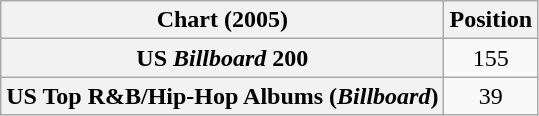<table class="wikitable sortable plainrowheaders" style="text-align:center">
<tr>
<th scope="col">Chart (2005)</th>
<th scope="col">Position</th>
</tr>
<tr>
<th scope="row">US <em>Billboard</em> 200</th>
<td>155</td>
</tr>
<tr>
<th scope="row">US Top R&B/Hip-Hop Albums (<em>Billboard</em>)</th>
<td>39</td>
</tr>
</table>
